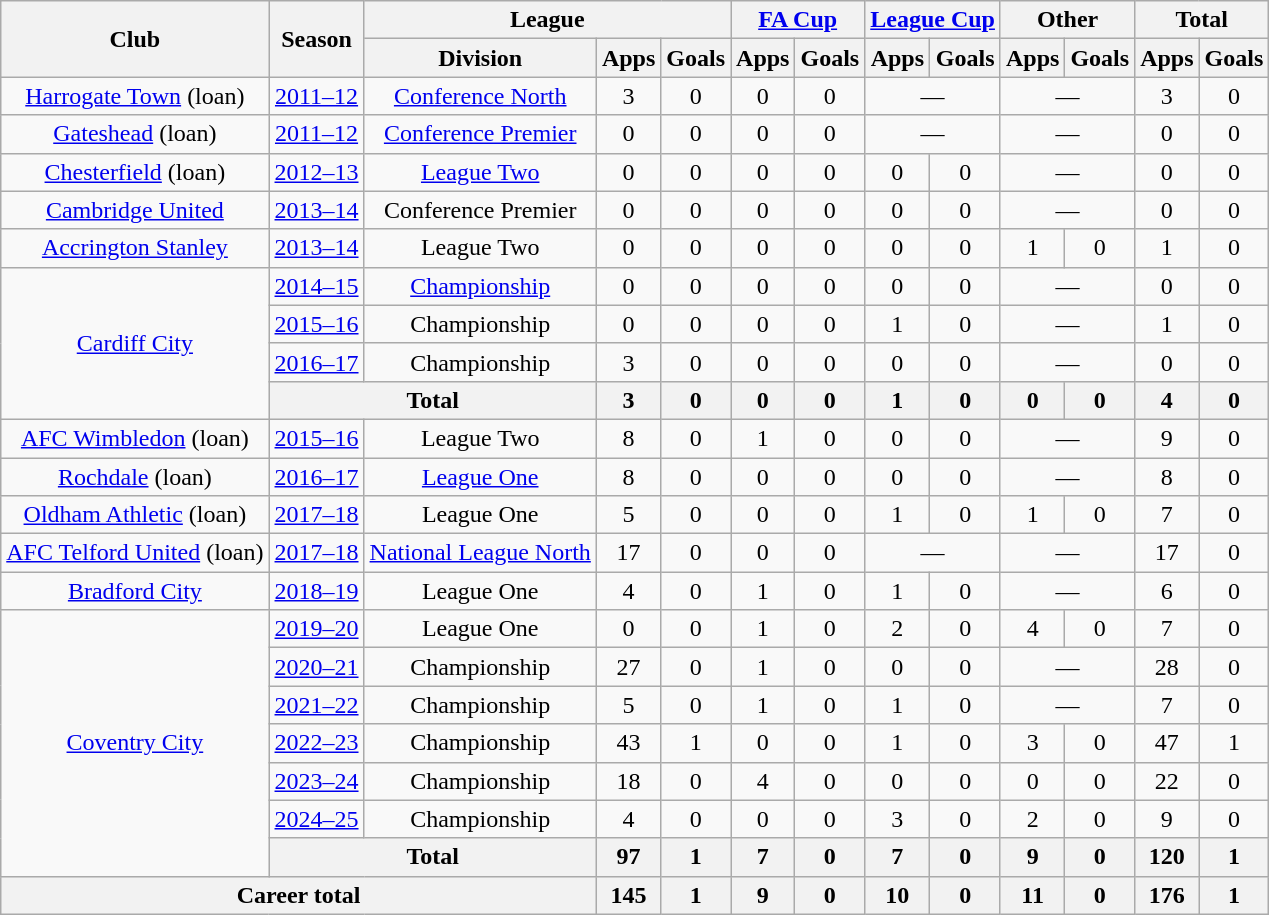<table class="wikitable" style="text-align:center">
<tr>
<th rowspan="2">Club</th>
<th rowspan="2">Season</th>
<th colspan="3">League</th>
<th colspan="2"><a href='#'>FA Cup</a></th>
<th colspan="2"><a href='#'>League Cup</a></th>
<th colspan="2">Other</th>
<th colspan="2">Total</th>
</tr>
<tr>
<th>Division</th>
<th>Apps</th>
<th>Goals</th>
<th>Apps</th>
<th>Goals</th>
<th>Apps</th>
<th>Goals</th>
<th>Apps</th>
<th>Goals</th>
<th>Apps</th>
<th>Goals</th>
</tr>
<tr>
<td><a href='#'>Harrogate Town</a> (loan)</td>
<td><a href='#'>2011–12</a></td>
<td><a href='#'>Conference North</a></td>
<td>3</td>
<td>0</td>
<td>0</td>
<td>0</td>
<td colspan="2">—</td>
<td colspan="2">—</td>
<td>3</td>
<td>0</td>
</tr>
<tr>
<td><a href='#'>Gateshead</a> (loan)</td>
<td><a href='#'>2011–12</a></td>
<td><a href='#'>Conference Premier</a></td>
<td>0</td>
<td>0</td>
<td>0</td>
<td>0</td>
<td colspan="2">—</td>
<td colspan="2">—</td>
<td>0</td>
<td>0</td>
</tr>
<tr>
<td><a href='#'>Chesterfield</a> (loan)</td>
<td><a href='#'>2012–13</a></td>
<td><a href='#'>League Two</a></td>
<td>0</td>
<td>0</td>
<td>0</td>
<td>0</td>
<td>0</td>
<td>0</td>
<td colspan="2">—</td>
<td>0</td>
<td>0</td>
</tr>
<tr>
<td><a href='#'>Cambridge United</a></td>
<td><a href='#'>2013–14</a></td>
<td>Conference Premier</td>
<td>0</td>
<td>0</td>
<td>0</td>
<td>0</td>
<td>0</td>
<td>0</td>
<td colspan="2">—</td>
<td>0</td>
<td>0</td>
</tr>
<tr>
<td><a href='#'>Accrington Stanley</a></td>
<td><a href='#'>2013–14</a></td>
<td>League Two</td>
<td>0</td>
<td>0</td>
<td>0</td>
<td>0</td>
<td>0</td>
<td>0</td>
<td>1</td>
<td>0</td>
<td>1</td>
<td>0</td>
</tr>
<tr>
<td rowspan="4"><a href='#'>Cardiff City</a></td>
<td><a href='#'>2014–15</a></td>
<td><a href='#'>Championship</a></td>
<td>0</td>
<td>0</td>
<td>0</td>
<td>0</td>
<td>0</td>
<td>0</td>
<td colspan="2">—</td>
<td>0</td>
<td>0</td>
</tr>
<tr>
<td><a href='#'>2015–16</a></td>
<td>Championship</td>
<td>0</td>
<td>0</td>
<td>0</td>
<td>0</td>
<td>1</td>
<td>0</td>
<td colspan="2">—</td>
<td>1</td>
<td>0</td>
</tr>
<tr>
<td><a href='#'>2016–17</a></td>
<td>Championship</td>
<td>3</td>
<td>0</td>
<td>0</td>
<td>0</td>
<td>0</td>
<td>0</td>
<td colspan="2">—</td>
<td>0</td>
<td>0</td>
</tr>
<tr>
<th colspan="2">Total</th>
<th>3</th>
<th>0</th>
<th>0</th>
<th>0</th>
<th>1</th>
<th>0</th>
<th>0</th>
<th>0</th>
<th>4</th>
<th>0</th>
</tr>
<tr>
<td><a href='#'>AFC Wimbledon</a> (loan)</td>
<td><a href='#'>2015–16</a></td>
<td>League Two</td>
<td>8</td>
<td>0</td>
<td>1</td>
<td>0</td>
<td>0</td>
<td>0</td>
<td colspan="2">—</td>
<td>9</td>
<td>0</td>
</tr>
<tr>
<td><a href='#'>Rochdale</a> (loan)</td>
<td><a href='#'>2016–17</a></td>
<td><a href='#'>League One</a></td>
<td>8</td>
<td>0</td>
<td>0</td>
<td>0</td>
<td>0</td>
<td>0</td>
<td colspan="2">—</td>
<td>8</td>
<td>0</td>
</tr>
<tr>
<td><a href='#'>Oldham Athletic</a> (loan)</td>
<td><a href='#'>2017–18</a></td>
<td>League One</td>
<td>5</td>
<td>0</td>
<td>0</td>
<td>0</td>
<td>1</td>
<td>0</td>
<td>1</td>
<td>0</td>
<td>7</td>
<td>0</td>
</tr>
<tr>
<td><a href='#'>AFC Telford United</a> (loan)</td>
<td><a href='#'>2017–18</a></td>
<td><a href='#'>National League North</a></td>
<td>17</td>
<td>0</td>
<td>0</td>
<td>0</td>
<td colspan="2">—</td>
<td colspan="2">—</td>
<td>17</td>
<td>0</td>
</tr>
<tr>
<td><a href='#'>Bradford City</a></td>
<td><a href='#'>2018–19</a></td>
<td>League One</td>
<td>4</td>
<td>0</td>
<td>1</td>
<td>0</td>
<td>1</td>
<td>0</td>
<td colspan="2">—</td>
<td>6</td>
<td>0</td>
</tr>
<tr>
<td rowspan="7"><a href='#'>Coventry City</a></td>
<td><a href='#'>2019–20</a></td>
<td>League One</td>
<td>0</td>
<td>0</td>
<td>1</td>
<td>0</td>
<td>2</td>
<td>0</td>
<td>4</td>
<td>0</td>
<td>7</td>
<td>0</td>
</tr>
<tr>
<td><a href='#'>2020–21</a></td>
<td>Championship</td>
<td>27</td>
<td>0</td>
<td>1</td>
<td>0</td>
<td>0</td>
<td>0</td>
<td colspan="2">—</td>
<td>28</td>
<td>0</td>
</tr>
<tr>
<td><a href='#'>2021–22</a></td>
<td>Championship</td>
<td>5</td>
<td>0</td>
<td>1</td>
<td>0</td>
<td>1</td>
<td>0</td>
<td colspan="2">—</td>
<td>7</td>
<td>0</td>
</tr>
<tr>
<td><a href='#'>2022–23</a></td>
<td>Championship</td>
<td>43</td>
<td>1</td>
<td>0</td>
<td>0</td>
<td>1</td>
<td>0</td>
<td>3</td>
<td>0</td>
<td>47</td>
<td>1</td>
</tr>
<tr>
<td><a href='#'>2023–24</a></td>
<td>Championship</td>
<td>18</td>
<td>0</td>
<td>4</td>
<td>0</td>
<td>0</td>
<td>0</td>
<td>0</td>
<td>0</td>
<td>22</td>
<td>0</td>
</tr>
<tr>
<td><a href='#'>2024–25</a></td>
<td>Championship</td>
<td>4</td>
<td>0</td>
<td>0</td>
<td>0</td>
<td>3</td>
<td>0</td>
<td>2</td>
<td>0</td>
<td>9</td>
<td>0</td>
</tr>
<tr>
<th colspan="2">Total</th>
<th>97</th>
<th>1</th>
<th>7</th>
<th>0</th>
<th>7</th>
<th>0</th>
<th>9</th>
<th>0</th>
<th>120</th>
<th>1</th>
</tr>
<tr>
<th colspan="3">Career total</th>
<th>145</th>
<th>1</th>
<th>9</th>
<th>0</th>
<th>10</th>
<th>0</th>
<th>11</th>
<th>0</th>
<th>176</th>
<th>1</th>
</tr>
</table>
